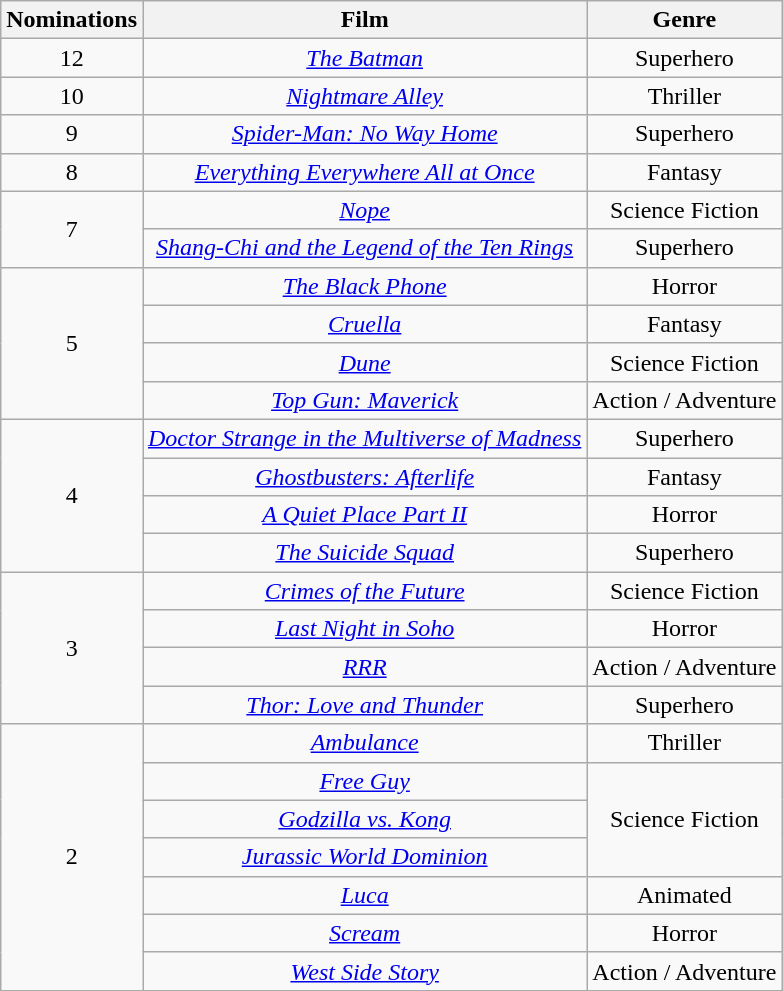<table class="wikitable right" style="text-align:center">
<tr>
<th scope="col" style="text-align:center;">Nominations</th>
<th scope="col" style="text-align:center;">Film</th>
<th scope="col" style="text-align:center;">Genre</th>
</tr>
<tr>
<td scope=row style="text-align:center">12</td>
<td><em><a href='#'>The Batman</a></em></td>
<td>Superhero</td>
</tr>
<tr>
<td scope=row style="text-align:center">10</td>
<td><em><a href='#'>Nightmare Alley</a></em></td>
<td>Thriller</td>
</tr>
<tr>
<td scope=row style="text-align:center">9</td>
<td><em><a href='#'>Spider-Man: No Way Home</a></em></td>
<td>Superhero</td>
</tr>
<tr>
<td scope=row style="text-align:center">8</td>
<td><em><a href='#'>Everything Everywhere All at Once</a></em></td>
<td>Fantasy</td>
</tr>
<tr>
<td rowspan="2" scope=row style="text-align:center">7</td>
<td><em><a href='#'>Nope</a></em></td>
<td>Science Fiction</td>
</tr>
<tr>
<td><em><a href='#'>Shang-Chi and the Legend of the Ten Rings</a></em></td>
<td>Superhero</td>
</tr>
<tr>
<td rowspan="4" scope=row style="text-align:center">5</td>
<td><em><a href='#'>The Black Phone</a></em></td>
<td>Horror</td>
</tr>
<tr>
<td><em><a href='#'>Cruella</a></em></td>
<td>Fantasy</td>
</tr>
<tr>
<td><em><a href='#'>Dune</a></em></td>
<td>Science Fiction</td>
</tr>
<tr>
<td><em><a href='#'>Top Gun: Maverick</a></em></td>
<td>Action / Adventure</td>
</tr>
<tr>
<td rowspan="4" scope=row style="text-align:center">4</td>
<td><em><a href='#'>Doctor Strange in the Multiverse of Madness</a></em></td>
<td>Superhero</td>
</tr>
<tr>
<td><em><a href='#'>Ghostbusters: Afterlife</a></em></td>
<td>Fantasy</td>
</tr>
<tr>
<td><em><a href='#'>A Quiet Place Part II</a></em></td>
<td>Horror</td>
</tr>
<tr>
<td><em><a href='#'>The Suicide Squad</a></em></td>
<td>Superhero</td>
</tr>
<tr>
<td rowspan="4" scope=row style="text-align:center">3</td>
<td><em><a href='#'>Crimes of the Future</a></em></td>
<td>Science Fiction</td>
</tr>
<tr>
<td><em><a href='#'>Last Night in Soho</a></em></td>
<td>Horror</td>
</tr>
<tr>
<td><em><a href='#'>RRR</a></em></td>
<td>Action / Adventure</td>
</tr>
<tr>
<td><em><a href='#'>Thor: Love and Thunder</a></em></td>
<td>Superhero</td>
</tr>
<tr>
<td rowspan="7" scope=row style="text-align:center">2</td>
<td><em><a href='#'>Ambulance</a></em></td>
<td>Thriller</td>
</tr>
<tr>
<td><em><a href='#'>Free Guy</a></em></td>
<td rowspan="3">Science Fiction</td>
</tr>
<tr>
<td><em><a href='#'>Godzilla vs. Kong</a></em></td>
</tr>
<tr>
<td><em><a href='#'>Jurassic World Dominion</a></em></td>
</tr>
<tr>
<td><em><a href='#'>Luca</a></em></td>
<td>Animated</td>
</tr>
<tr>
<td><em><a href='#'>Scream</a></em></td>
<td>Horror</td>
</tr>
<tr>
<td><em><a href='#'>West Side Story</a></em></td>
<td>Action / Adventure</td>
</tr>
</table>
